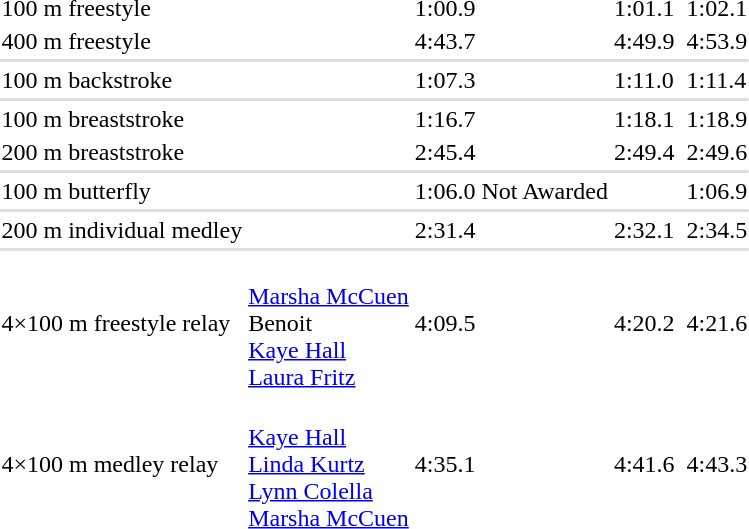<table>
<tr>
<td>100 m freestyle<br></td>
<td></td>
<td>1:00.9</td>
<td></td>
<td>1:01.1</td>
<td></td>
<td>1:02.1</td>
</tr>
<tr>
<td>400 m freestyle<br></td>
<td></td>
<td>4:43.7</td>
<td></td>
<td>4:49.9</td>
<td></td>
<td>4:53.9</td>
</tr>
<tr bgcolor=#DDDDDD>
<td colspan=7></td>
</tr>
<tr>
<td>100 m backstroke<br></td>
<td></td>
<td>1:07.3</td>
<td></td>
<td>1:11.0</td>
<td></td>
<td>1:11.4</td>
</tr>
<tr bgcolor=#DDDDDD>
<td colspan=7></td>
</tr>
<tr>
<td>100 m breaststroke<br></td>
<td></td>
<td>1:16.7</td>
<td></td>
<td>1:18.1</td>
<td></td>
<td>1:18.9</td>
</tr>
<tr>
<td>200 m breaststroke<br></td>
<td></td>
<td>2:45.4</td>
<td></td>
<td>2:49.4</td>
<td></td>
<td>2:49.6</td>
</tr>
<tr bgcolor=#DDDDDD>
<td colspan=7></td>
</tr>
<tr>
<td>100 m butterfly<br></td>
<td><br></td>
<td>1:06.0</td>
<td>Not Awarded</td>
<td></td>
<td></td>
<td>1:06.9</td>
</tr>
<tr bgcolor=#DDDDDD>
<td colspan=7></td>
</tr>
<tr>
<td>200 m individual medley<br></td>
<td></td>
<td>2:31.4</td>
<td></td>
<td>2:32.1</td>
<td></td>
<td>2:34.5</td>
</tr>
<tr bgcolor=#DDDDDD>
<td colspan=7></td>
</tr>
<tr>
<td>4×100 m freestyle relay<br></td>
<td><br><a href='#'>Marsha McCuen</a><br>Benoit<br><a href='#'>Kaye Hall</a><br><a href='#'>Laura Fritz</a></td>
<td>4:09.5</td>
<td></td>
<td>4:20.2</td>
<td></td>
<td>4:21.6</td>
</tr>
<tr>
<td>4×100 m medley relay<br></td>
<td><br><a href='#'>Kaye Hall</a><br><a href='#'>Linda Kurtz</a><br><a href='#'>Lynn Colella</a><br><a href='#'>Marsha McCuen</a></td>
<td>4:35.1</td>
<td></td>
<td>4:41.6</td>
<td></td>
<td>4:43.3</td>
</tr>
</table>
